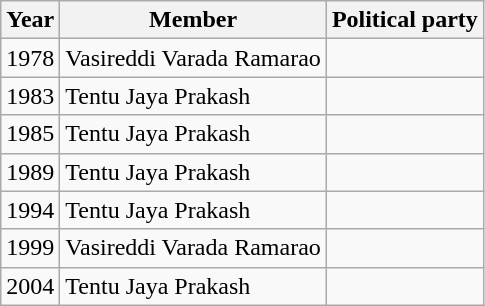<table class="wikitable sortable">
<tr>
<th>Year</th>
<th>Member</th>
<th colspan="2">Political party</th>
</tr>
<tr>
<td>1978</td>
<td>Vasireddi Varada Ramarao</td>
<td></td>
</tr>
<tr>
<td>1983</td>
<td>Tentu Jaya Prakash</td>
<td></td>
</tr>
<tr>
<td>1985</td>
<td>Tentu Jaya Prakash</td>
<td></td>
</tr>
<tr>
<td>1989</td>
<td>Tentu Jaya Prakash</td>
<td></td>
</tr>
<tr>
<td>1994</td>
<td>Tentu Jaya Prakash</td>
<td></td>
</tr>
<tr>
<td>1999</td>
<td>Vasireddi Varada Ramarao</td>
<td></td>
</tr>
<tr>
<td>2004</td>
<td>Tentu Jaya Prakash</td>
<td></td>
</tr>
</table>
